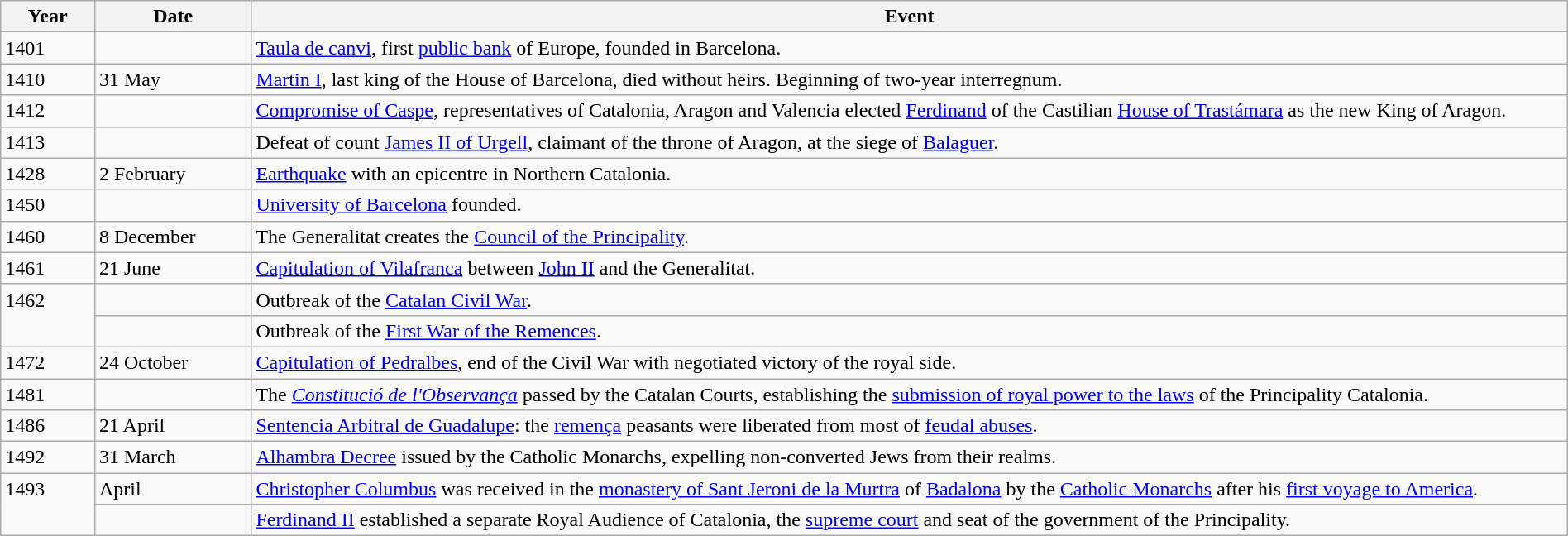<table class="wikitable" width="100%">
<tr>
<th style="width:6%">Year</th>
<th style="width:10%">Date</th>
<th>Event</th>
</tr>
<tr>
<td>1401</td>
<td></td>
<td><a href='#'>Taula de canvi</a>, first <a href='#'>public bank</a> of Europe, founded in Barcelona.</td>
</tr>
<tr>
<td>1410</td>
<td>31 May</td>
<td><a href='#'>Martin I</a>, last king of the House of Barcelona, died without heirs. Beginning of two-year interregnum.</td>
</tr>
<tr>
<td>1412</td>
<td></td>
<td><a href='#'>Compromise of Caspe</a>, representatives of Catalonia, Aragon and Valencia elected <a href='#'>Ferdinand</a> of the Castilian <a href='#'>House of Trastámara</a> as the new King of Aragon.</td>
</tr>
<tr>
<td>1413</td>
<td></td>
<td>Defeat of count <a href='#'>James II of Urgell</a>, claimant of the throne of Aragon, at the siege of <a href='#'>Balaguer</a>.</td>
</tr>
<tr>
<td>1428</td>
<td>2 February</td>
<td><a href='#'>Earthquake</a> with an epicentre in Northern Catalonia.</td>
</tr>
<tr>
<td>1450</td>
<td></td>
<td><a href='#'>University of Barcelona</a> founded.</td>
</tr>
<tr>
<td>1460</td>
<td>8 December</td>
<td>The Generalitat creates the <a href='#'>Council of the Principality</a>.</td>
</tr>
<tr>
<td>1461</td>
<td>21 June</td>
<td><a href='#'>Capitulation of Vilafranca</a> between <a href='#'>John II</a> and the Generalitat.</td>
</tr>
<tr>
<td rowspan="2" valign="top">1462</td>
<td></td>
<td>Outbreak of the <a href='#'>Catalan Civil War</a>.</td>
</tr>
<tr>
<td></td>
<td>Outbreak of the <a href='#'>First War of the Remences</a>.</td>
</tr>
<tr>
<td>1472</td>
<td>24 October</td>
<td><a href='#'>Capitulation of Pedralbes</a>, end of the Civil War with negotiated victory of the royal side.</td>
</tr>
<tr>
<td>1481</td>
<td></td>
<td>The <em><a href='#'>Constitució de l'Observança</a></em> passed by the Catalan Courts, establishing the <a href='#'>submission of royal power to the laws</a> of the Principality Catalonia.</td>
</tr>
<tr>
<td>1486</td>
<td>21 April</td>
<td><a href='#'>Sentencia Arbitral de Guadalupe</a>: the <a href='#'>remença</a> peasants were liberated from most of <a href='#'>feudal abuses</a>.</td>
</tr>
<tr>
<td>1492</td>
<td>31 March</td>
<td><a href='#'>Alhambra Decree</a> issued by the Catholic Monarchs, expelling non-converted Jews from their realms.</td>
</tr>
<tr>
<td rowspan="2" valign="top">1493</td>
<td>April</td>
<td><a href='#'>Christopher Columbus</a> was received in the <a href='#'>monastery of Sant Jeroni de la Murtra</a> of <a href='#'>Badalona</a> by the <a href='#'>Catholic Monarchs</a> after his <a href='#'>first voyage to America</a>.</td>
</tr>
<tr>
<td></td>
<td><a href='#'>Ferdinand II</a> established a separate Royal Audience of Catalonia, the <a href='#'>supreme court</a> and seat of the government of the Principality.</td>
</tr>
</table>
